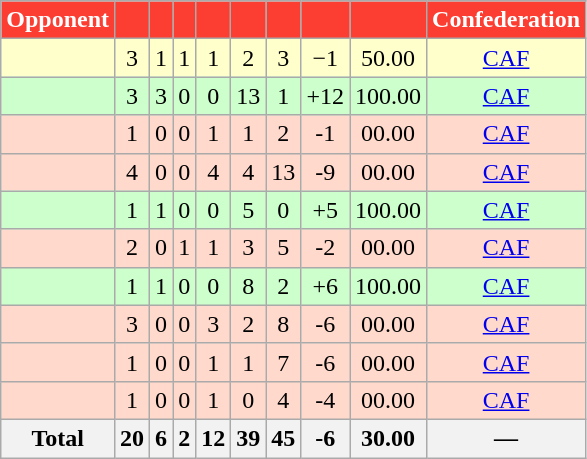<table class="wikitable sortable" style="text-align:center;">
<tr style="color:white">
<th style="background-color:#FC3D32;color:white">Opponent</th>
<th style="background-color:#FC3D32;"></th>
<th style="background-color:#FC3D32;"></th>
<th style="background-color:#FC3D32;"></th>
<th style="background-color:#FC3D32;"></th>
<th style="background-color:#FC3D32;"></th>
<th style="background-color:#FC3D32;"></th>
<th style="background-color:#FC3D32;"></th>
<th style="background-color:#FC3D32;"></th>
<th style="background-color:#FC3D32;color:white">Confederation</th>
</tr>
<tr bgcolor=FFFFCC>
<td style="text-align:left;"></td>
<td>3</td>
<td>1</td>
<td>1</td>
<td>1</td>
<td>2</td>
<td>3</td>
<td>−1</td>
<td>50.00</td>
<td><a href='#'>CAF</a></td>
</tr>
<tr bgcolor=CCFFCC>
<td style="text-align:left;"></td>
<td>3</td>
<td>3</td>
<td>0</td>
<td>0</td>
<td>13</td>
<td>1</td>
<td>+12</td>
<td>100.00</td>
<td><a href='#'>CAF</a></td>
</tr>
<tr bgcolor=FFDACC>
<td style="text-align:left;"></td>
<td>1</td>
<td>0</td>
<td>0</td>
<td>1</td>
<td>1</td>
<td>2</td>
<td>-1</td>
<td>00.00</td>
<td><a href='#'>CAF</a></td>
</tr>
<tr bgcolor=FFDACC>
<td style="text-align:left;"></td>
<td>4</td>
<td>0</td>
<td>0</td>
<td>4</td>
<td>4</td>
<td>13</td>
<td>-9</td>
<td>00.00</td>
<td><a href='#'>CAF</a></td>
</tr>
<tr bgcolor=CCFFCC>
<td style="text-align:left;"></td>
<td>1</td>
<td>1</td>
<td>0</td>
<td>0</td>
<td>5</td>
<td>0</td>
<td>+5</td>
<td>100.00</td>
<td><a href='#'>CAF</a></td>
</tr>
<tr bgcolor=FFDACC>
<td style="text-align:left;"></td>
<td>2</td>
<td>0</td>
<td>1</td>
<td>1</td>
<td>3</td>
<td>5</td>
<td>-2</td>
<td>00.00</td>
<td><a href='#'>CAF</a></td>
</tr>
<tr bgcolor=CCFFCC>
<td style="text-align:left;"></td>
<td>1</td>
<td>1</td>
<td>0</td>
<td>0</td>
<td>8</td>
<td>2</td>
<td>+6</td>
<td>100.00</td>
<td><a href='#'>CAF</a></td>
</tr>
<tr bgcolor=FFDACC>
<td style="text-align:left;"></td>
<td>3</td>
<td>0</td>
<td>0</td>
<td>3</td>
<td>2</td>
<td>8</td>
<td>-6</td>
<td>00.00</td>
<td><a href='#'>CAF</a></td>
</tr>
<tr bgcolor=FFDACC>
<td style="text-align:left;"></td>
<td>1</td>
<td>0</td>
<td>0</td>
<td>1</td>
<td>1</td>
<td>7</td>
<td>-6</td>
<td>00.00</td>
<td><a href='#'>CAF</a></td>
</tr>
<tr bgcolor=FFDACC>
<td style="text-align:left;"></td>
<td>1</td>
<td>0</td>
<td>0</td>
<td>1</td>
<td>0</td>
<td>4</td>
<td>-4</td>
<td>00.00</td>
<td><a href='#'>CAF</a></td>
</tr>
<tr>
<th>Total</th>
<th>20</th>
<th>6</th>
<th>2</th>
<th>12</th>
<th>39</th>
<th>45</th>
<th>-6</th>
<th>30.00</th>
<th>—</th>
</tr>
</table>
